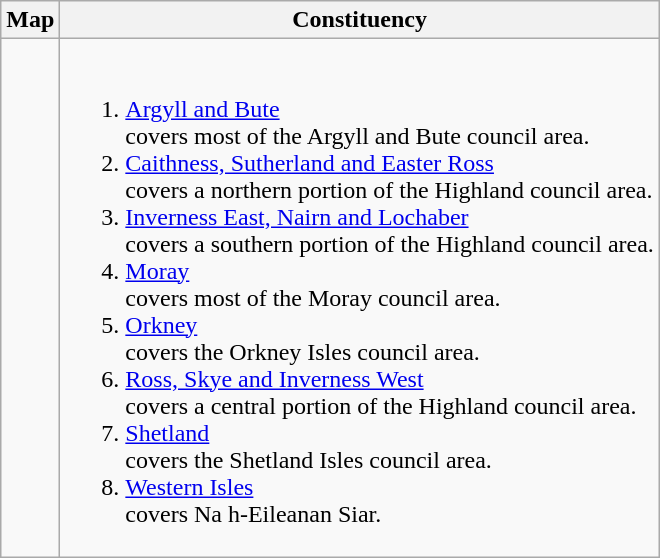<table class="wikitable">
<tr>
<th bgcolor="#ff9999">Map</th>
<th bgcolor="#ff9999">Constituency</th>
</tr>
<tr>
<td></td>
<td valign="top"><br><ol><li><a href='#'>Argyll and Bute</a> <br>covers most of the Argyll and Bute council area.</li><li><a href='#'>Caithness, Sutherland and Easter Ross</a><br>covers a northern portion of the Highland council area.</li><li><a href='#'>Inverness East, Nairn and Lochaber</a><br> covers a southern portion of the Highland council area.</li><li><a href='#'>Moray</a><br> covers most of the Moray council area.</li><li><a href='#'>Orkney</a><br> covers the Orkney Isles council area.</li><li><a href='#'>Ross, Skye and Inverness West</a><br> covers a central portion of the Highland council area.</li><li><a href='#'>Shetland</a> <br>covers the Shetland Isles council area.</li><li><a href='#'>Western Isles</a> <br>covers Na h-Eileanan Siar.</li></ol></td>
</tr>
</table>
